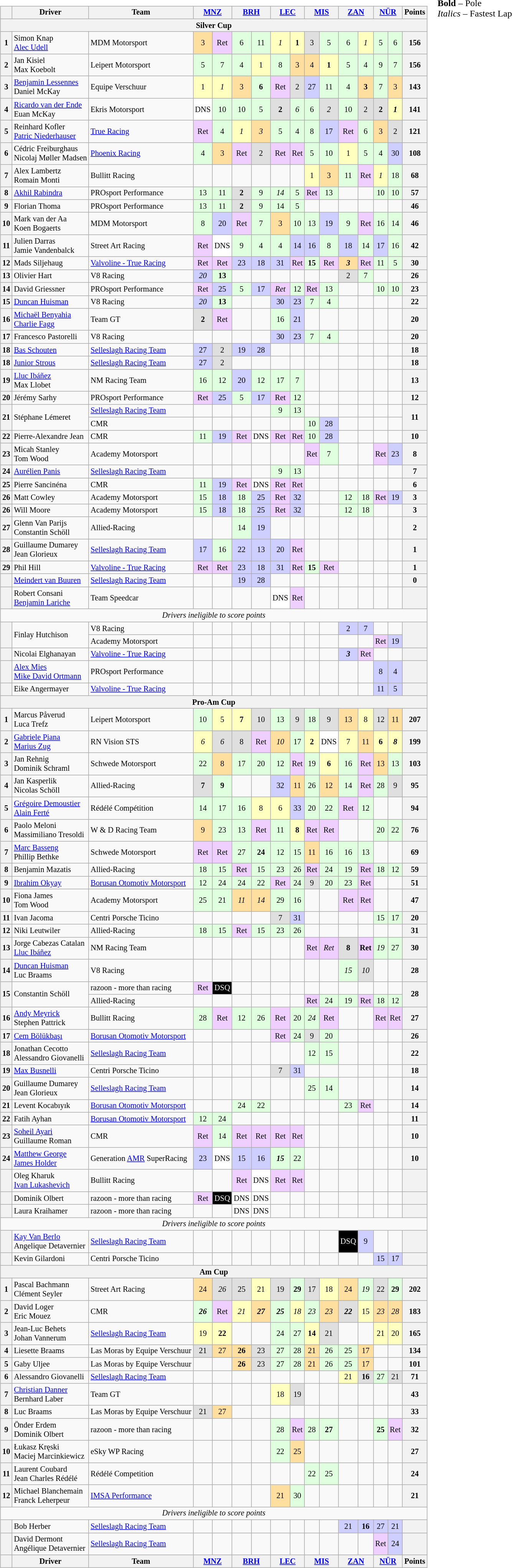<table>
<tr>
<td valign="top"><br><table class="wikitable" style="font-size: 85%; text-align:center;">
<tr>
<th></th>
<th>Driver</th>
<th>Team</th>
<th colspan=2><a href='#'>MNZ</a><br></th>
<th colspan=2><a href='#'>BRH</a><br></th>
<th colspan=2><a href='#'>LEC</a><br></th>
<th colspan=2><a href='#'>MIS</a><br></th>
<th colspan=2><a href='#'>ZAN</a><br></th>
<th colspan=2><a href='#'>NÜR</a><br></th>
<th>Points</th>
</tr>
<tr>
<th colspan=16>Silver Cup</th>
</tr>
<tr>
<th>1</th>
<td align=left> Simon Knap<br> <a href='#'>Alec Udell</a></td>
<td align=left> MDM Motorsport</td>
<td style="background:#FFDF9F;">3</td>
<td style="background:#EFCFFF;">Ret</td>
<td style="background:#DFFFDF;">6</td>
<td style="background:#DFFFDF;">11</td>
<td style="background:#FFFFBF;"><em>1</em></td>
<td style="background:#FFFFBF;"><strong>1</strong></td>
<td style="background:#DFDFDF;">3</td>
<td style="background:#DFFFDF;">5</td>
<td style="background:#DFFFDF;">6</td>
<td style="background:#FFFFBF;"><em>1</em></td>
<td style="background:#DFFFDF;">5</td>
<td style="background:#DFFFDF;">6</td>
<th>156</th>
</tr>
<tr>
<th>2</th>
<td align=left> Jan Kisiel<br> Max Koebolt</td>
<td align=left> Leipert Motorsport</td>
<td style="background:#DFFFDF;">5</td>
<td style="background:#DFFFDF;">7</td>
<td style="background:#DFFFDF;">4</td>
<td style="background:#FFFFBF;">1</td>
<td style="background:#DFFFDF;">8</td>
<td style="background:#FFDF9F;">3</td>
<td style="background:#FFDF9F;">4</td>
<td style="background:#FFFFBF;"><strong>1</strong></td>
<td style="background:#DFFFDF;">5</td>
<td style="background:#DFFFDF;">4</td>
<td style="background:#DFFFDF;">9</td>
<td style="background:#DFFFDF;">7</td>
<th>156</th>
</tr>
<tr>
<th>3</th>
<td align=left> <a href='#'>Benjamin Lessennes</a><br> Daniel McKay</td>
<td align=left> Equipe Verschuur</td>
<td style="background:#FFFFBF;">1</td>
<td style="background:#FFFFBF;"><em>1</em></td>
<td style="background:#FFDF9F;">3</td>
<td style="background:#DFFFDF;"><strong>6</strong></td>
<td style="background:#EFCFFF;">Ret</td>
<td style="background:#DFDFDF;">2</td>
<td style="background:#CFCFFF;">27</td>
<td style="background:#DFFFDF;">11</td>
<td style="background:#DFFFDF;">4</td>
<td style="background:#FFDF9F;"><strong>3</strong></td>
<td style="background:#DFFFDF;">7</td>
<td style="background:#FFDF9F;">3</td>
<th>143</th>
</tr>
<tr>
<th>4</th>
<td align=left> <a href='#'>Ricardo van der Ende</a><br> Euan McKay</td>
<td align=left> Ekris Motorsport</td>
<td style="background:#FFFFFF;">DNS</td>
<td style="background:#DFFFDF;">10</td>
<td style="background:#DFFFDF;">10</td>
<td style="background:#DFFFDF;">5</td>
<td style="background:#DFDFDF;"><strong>2</strong></td>
<td style="background:#DFFFDF;"><em>6</em></td>
<td style="background:#DFFFDF;">6</td>
<td style="background:#DFDFDF;"><em>2</em></td>
<td style="background:#DFFFDF;">10</td>
<td style="background:#DFDFDF;">2</td>
<td style="background:#DFDFDF;"><strong>2</strong></td>
<td style="background:#FFFFBF;"><strong><em>1</em></strong></td>
<th>141</th>
</tr>
<tr>
<th>5</th>
<td align=left> Reinhard Kofler<br> <a href='#'>Patric Niederhauser</a></td>
<td align=left> <a href='#'>True Racing</a></td>
<td style="background:#EFCFFF;">Ret</td>
<td style="background:#DFFFDF;">4</td>
<td style="background:#FFFFBF;"><em>1</em></td>
<td style="background:#FFDF9F;"><em>3</em></td>
<td style="background:#DFFFDF;">5</td>
<td style="background:#DFFFDF;">4</td>
<td style="background:#DFFFDF;">8</td>
<td style="background:#CFCFFF;">17</td>
<td style="background:#EFCFFF;">Ret</td>
<td style="background:#DFFFDF;">6</td>
<td style="background:#FFDF9F;">3</td>
<td style="background:#DFDFDF;">2</td>
<th>121</th>
</tr>
<tr>
<th>6</th>
<td align=left> Cédric Freiburghaus<br> Nicolaj Møller Madsen</td>
<td align=left> <a href='#'>Phoenix Racing</a></td>
<td style="background:#DFFFDF;">4</td>
<td style="background:#FFDF9F;">3</td>
<td style="background:#EFCFFF;">Ret</td>
<td style="background:#DFDFDF;">2</td>
<td style="background:#EFCFFF;">Ret</td>
<td style="background:#EFCFFF;">Ret</td>
<td style="background:#DFFFDF;">5</td>
<td style="background:#DFFFDF;">10</td>
<td style="background:#FFFFBF;">1</td>
<td style="background:#DFFFDF;">5</td>
<td style="background:#DFFFDF;">4</td>
<td style="background:#CFCFFF;">30</td>
<th>108</th>
</tr>
<tr>
<th>7</th>
<td align=left> Alex Lambertz<br> Romain Monti</td>
<td align=left> Bullitt Racing</td>
<td></td>
<td></td>
<td></td>
<td></td>
<td></td>
<td></td>
<td style="background:#FFFFBF;">1</td>
<td style="background:#FFDF9F;">3</td>
<td style="background:#DFFFDF;">11</td>
<td style="background:#EFCFFF;">Ret</td>
<td style="background:#FFFFBF;"><em>1</em></td>
<td style="background:#DFFFDF;">18</td>
<th>68</th>
</tr>
<tr>
<th>8</th>
<td align=left> <a href='#'>Akhil Rabindra</a></td>
<td align=left> PROsport Performance</td>
<td style="background:#DFFFDF;">13</td>
<td style="background:#DFFFDF;">11</td>
<td style="background:#DFDFDF;"><strong>2</strong></td>
<td style="background:#DFFFDF;">9</td>
<td style="background:#DFFFDF;"><em>14</em></td>
<td style="background:#DFFFDF;">5</td>
<td style="background:#EFCFFF;">Ret</td>
<td style="background:#DFFFDF;">13</td>
<td></td>
<td></td>
<td style="background:#DFFFDF;">10</td>
<td style="background:#DFFFDF;">10</td>
<th>57</th>
</tr>
<tr>
<th>9</th>
<td align=left> Florian Thoma</td>
<td align=left> PROsport Performance</td>
<td style="background:#DFFFDF;">13</td>
<td style="background:#DFFFDF;">11</td>
<td style="background:#DFDFDF;"><strong>2</strong></td>
<td style="background:#DFFFDF;">9</td>
<td style="background:#DFFFDF;">14</td>
<td style="background:#DFFFDF;">5</td>
<td></td>
<td></td>
<td></td>
<td></td>
<td></td>
<td></td>
<th>46</th>
</tr>
<tr>
<th>10</th>
<td align=left> Mark van der Aa<br> Koen Bogaerts</td>
<td align=left> MDM Motorsport</td>
<td style="background:#DFFFDF;">8</td>
<td style="background:#CFCFFF;">20</td>
<td style="background:#EFCFFF;">Ret</td>
<td style="background:#DFFFDF;">7</td>
<td style="background:#FFDF9F;">3</td>
<td style="background:#DFFFDF;">10</td>
<td style="background:#DFFFDF;">13</td>
<td style="background:#CFCFFF;">19</td>
<td style="background:#DFFFDF;">9</td>
<td style="background:#EFCFFF;">Ret</td>
<td style="background:#DFFFDF;">16</td>
<td style="background:#DFFFDF;">14</td>
<th>46</th>
</tr>
<tr>
<th>11</th>
<td align=left> Julien Darras<br> Jamie Vandenbalck</td>
<td align=left> Street Art Racing</td>
<td style="background:#EFCFFF;">Ret</td>
<td style="background:#FFFFFF;">DNS</td>
<td style="background:#DFFFDF;">9</td>
<td style="background:#DFFFDF;">4</td>
<td style="background:#DFFFDF;">4</td>
<td style="background:#CFCFFF;">14</td>
<td style="background:#CFCFFF;">16</td>
<td style="background:#DFFFDF;">8</td>
<td style="background:#CFCFFF;">18</td>
<td style="background:#DFFFDF;">14</td>
<td style="background:#CFCFFF;">17</td>
<td style="background:#DFFFDF;">16</td>
<th>42</th>
</tr>
<tr>
<th>12</th>
<td align=left> Mads Siljehaug</td>
<td align=left> <a href='#'>Valvoline - True Racing</a></td>
<td style="background:#EFCFFF;">Ret</td>
<td style="background:#EFCFFF;">Ret</td>
<td style="background:#CFCFFF;">23</td>
<td style="background:#CFCFFF;">18</td>
<td style="background:#CFCFFF;">31</td>
<td style="background:#EFCFFF;">Ret</td>
<td style="background:#DFFFDF;"><strong>15</strong></td>
<td style="background:#EFCFFF;">Ret</td>
<td style="background:#FFDF9F;"><strong><em>3</em></strong></td>
<td style="background:#EFCFFF;">Ret</td>
<td style="background:#DFFFDF;">11</td>
<td style="background:#DFFFDF;">5</td>
<th>30</th>
</tr>
<tr>
<th>13</th>
<td align=left> Olivier Hart</td>
<td align=left> V8 Racing</td>
<td style="background:#CFCFFF;"><em>20</em></td>
<td style="background:#DFFFDF;"><strong>13</strong></td>
<td></td>
<td></td>
<td></td>
<td></td>
<td></td>
<td></td>
<td style="background:#DFDFDF;">2</td>
<td style="background:#DFFFDF;">7</td>
<td></td>
<td></td>
<th>26</th>
</tr>
<tr>
<th>14</th>
<td align=left> David Griessner</td>
<td align=left> PROsport Performance</td>
<td style="background:#EFCFFF;">Ret</td>
<td style="background:#CFCFFF;">25</td>
<td style="background:#DFFFDF;">5</td>
<td style="background:#CFCFFF;">17</td>
<td style="background:#EFCFFF;"><em>Ret</em></td>
<td style="background:#DFFFDF;">12</td>
<td style="background:#EFCFFF;">Ret</td>
<td style="background:#DFFFDF;">13</td>
<td></td>
<td></td>
<td style="background:#DFFFDF;">10</td>
<td style="background:#DFFFDF;">10</td>
<th>23</th>
</tr>
<tr>
<th>15</th>
<td align=left> <a href='#'>Duncan Huisman</a></td>
<td align=left> V8 Racing</td>
<td style="background:#CFCFFF;"><em>20</em></td>
<td style="background:#DFFFDF;"><strong>13</strong></td>
<td></td>
<td></td>
<td style="background:#CFCFFF;">30</td>
<td style="background:#CFCFFF;">23</td>
<td style="background:#DFFFDF;">7</td>
<td style="background:#DFFFDF;">4</td>
<td></td>
<td></td>
<td></td>
<td></td>
<th>22</th>
</tr>
<tr>
<th>16</th>
<td align=left> <a href='#'>Michaël Benyahia</a><br> <a href='#'>Charlie Fagg</a></td>
<td align=left> Team GT</td>
<td style="background:#DFDFDF;"><strong>2</strong></td>
<td style="background:#EFCFFF;">Ret</td>
<td></td>
<td></td>
<td style="background:#DFFFDF;">16</td>
<td style="background:#CFCFFF;">21</td>
<td></td>
<td></td>
<td></td>
<td></td>
<td></td>
<td></td>
<th>20</th>
</tr>
<tr>
<th>17</th>
<td align=left> Francesco Pastorelli</td>
<td align=left> V8 Racing</td>
<td></td>
<td></td>
<td></td>
<td></td>
<td style="background:#CFCFFF;">30</td>
<td style="background:#CFCFFF;">23</td>
<td style="background:#DFFFDF;">7</td>
<td style="background:#DFFFDF;">4</td>
<td></td>
<td></td>
<td></td>
<td></td>
<th>20</th>
</tr>
<tr>
<th>18</th>
<td align=left> <a href='#'>Bas Schouten</a></td>
<td align=left> <a href='#'>Selleslagh Racing Team</a></td>
<td style="background:#CFCFFF;">27</td>
<td style="background:#DFDFDF;">2</td>
<td style="background:#CFCFFF;">19</td>
<td style="background:#CFCFFF;">28</td>
<td></td>
<td></td>
<td></td>
<td></td>
<td></td>
<td></td>
<td></td>
<td></td>
<th>18</th>
</tr>
<tr>
<th>18</th>
<td align=left> <a href='#'>Junior Strous</a></td>
<td align=left> <a href='#'>Selleslagh Racing Team</a></td>
<td style="background:#CFCFFF;">27</td>
<td style="background:#DFDFDF;">2</td>
<td></td>
<td></td>
<td></td>
<td></td>
<td></td>
<td></td>
<td></td>
<td></td>
<td></td>
<td></td>
<th>18</th>
</tr>
<tr>
<th>19</th>
<td align=left> <a href='#'>Lluc Ibáñez</a><br> Max Llobet</td>
<td align=left> NM Racing Team</td>
<td style="background:#DFFFDF;">16</td>
<td style="background:#DFFFDF;">12</td>
<td style="background:#CFCFFF;">20</td>
<td style="background:#DFFFDF;">12</td>
<td style="background:#DFFFDF;">17</td>
<td style="background:#DFFFDF;">7</td>
<td></td>
<td></td>
<td></td>
<td></td>
<td></td>
<td></td>
<th>13</th>
</tr>
<tr>
<th>20</th>
<td align=left> Jérémy Sarhy</td>
<td align=left> PROsport Performance</td>
<td style="background:#EFCFFF;">Ret</td>
<td style="background:#CFCFFF;">25</td>
<td style="background:#DFFFDF;">5</td>
<td style="background:#CFCFFF;">17</td>
<td style="background:#EFCFFF;">Ret</td>
<td style="background:#DFFFDF;">12</td>
<td></td>
<td></td>
<td></td>
<td></td>
<td></td>
<td></td>
<th>12</th>
</tr>
<tr>
<th rowspan=2>21</th>
<td rowspan=2 align=left> Stéphane Lémeret</td>
<td align=left> <a href='#'>Selleslagh Racing Team</a></td>
<td></td>
<td></td>
<td></td>
<td></td>
<td style="background:#DFFFDF;">9</td>
<td style="background:#DFFFDF;">13</td>
<td></td>
<td></td>
<td></td>
<td></td>
<td></td>
<td></td>
<th rowspan=2>11</th>
</tr>
<tr>
<td align=left> CMR</td>
<td></td>
<td></td>
<td></td>
<td></td>
<td></td>
<td></td>
<td style="background:#DFFFDF;">10</td>
<td style="background:#CFCFFF;">28</td>
<td></td>
<td></td>
<td></td>
<td></td>
</tr>
<tr>
<th>22</th>
<td align=left> Pierre-Alexandre Jean</td>
<td align=left> CMR</td>
<td style="background:#DFFFDF;">11</td>
<td style="background:#CFCFFF;">19</td>
<td style="background:#EFCFFF;">Ret</td>
<td style="background:#FFFFFF;">DNS</td>
<td style="background:#EFCFFF;">Ret</td>
<td style="background:#EFCFFF;">Ret</td>
<td style="background:#DFFFDF;">10</td>
<td style="background:#CFCFFF;">28</td>
<td></td>
<td></td>
<td></td>
<td></td>
<th>10</th>
</tr>
<tr>
<th>23</th>
<td align=left> Micah Stanley<br> Tom Wood</td>
<td align=left> Academy Motorsport</td>
<td></td>
<td></td>
<td></td>
<td></td>
<td></td>
<td></td>
<td style="background:#EFCFFF;">Ret</td>
<td style="background:#DFFFDF;">7</td>
<td></td>
<td></td>
<td style="background:#EFCFFF;">Ret</td>
<td style="background:#CFCFFF;">23</td>
<th>8</th>
</tr>
<tr>
<th>24</th>
<td align=left> <a href='#'>Aurélien Panis</a></td>
<td align=left> <a href='#'>Selleslagh Racing Team</a></td>
<td></td>
<td></td>
<td></td>
<td></td>
<td style="background:#DFFFDF;">9</td>
<td style="background:#DFFFDF;">13</td>
<td></td>
<td></td>
<td></td>
<td></td>
<td></td>
<td></td>
<th>7</th>
</tr>
<tr>
<th>25</th>
<td align=left> Pierre Sancinéna</td>
<td align=left> CMR</td>
<td style="background:#DFFFDF;">11</td>
<td style="background:#CFCFFF;">19</td>
<td style="background:#EFCFFF;">Ret</td>
<td style="background:#FFFFFF;">DNS</td>
<td style="background:#EFCFFF;">Ret</td>
<td style="background:#EFCFFF;">Ret</td>
<td></td>
<td></td>
<td></td>
<td></td>
<td></td>
<td></td>
<th>6</th>
</tr>
<tr>
<th>26</th>
<td align=left> Matt Cowley</td>
<td align=left> Academy Motorsport</td>
<td style="background:#DFFFDF;">15</td>
<td style="background:#CFCFFF;">18</td>
<td style="background:#DFFFDF;">18</td>
<td style="background:#CFCFFF;">25</td>
<td style="background:#EFCFFF;">Ret</td>
<td style="background:#CFCFFF;">32</td>
<td></td>
<td></td>
<td style="background:#DFFFDF;">12</td>
<td style="background:#DFFFDF;">18</td>
<td style="background:#EFCFFF;">Ret</td>
<td style="background:#CFCFFF;">19</td>
<th>3</th>
</tr>
<tr>
<th>26</th>
<td align=left> Will Moore</td>
<td align=left> Academy Motorsport</td>
<td style="background:#DFFFDF;">15</td>
<td style="background:#CFCFFF;">18</td>
<td style="background:#DFFFDF;">18</td>
<td style="background:#CFCFFF;">25</td>
<td style="background:#EFCFFF;">Ret</td>
<td style="background:#CFCFFF;">32</td>
<td></td>
<td></td>
<td style="background:#DFFFDF;">12</td>
<td style="background:#DFFFDF;">18</td>
<td></td>
<td></td>
<th>3</th>
</tr>
<tr>
<th>27</th>
<td align=left> Glenn Van Parijs<br> Constantin Schöll</td>
<td align=left> Allied-Racing</td>
<td></td>
<td></td>
<td style="background:#DFFFDF;">14</td>
<td style="background:#CFCFFF;">19</td>
<td></td>
<td></td>
<td></td>
<td></td>
<td></td>
<td></td>
<td></td>
<td></td>
<th>2</th>
</tr>
<tr>
<th>28</th>
<td align=left> Guillaume Dumarey<br> Jean Glorieux</td>
<td align=left> <a href='#'>Selleslagh Racing Team</a></td>
<td style="background:#CFCFFF;">17</td>
<td style="background:#DFFFDF;">16</td>
<td style="background:#CFCFFF;">22</td>
<td style="background:#CFCFFF;">13</td>
<td style="background:#CFCFFF;">20</td>
<td style="background:#EFCFFF;">Ret</td>
<td></td>
<td></td>
<td></td>
<td></td>
<td></td>
<td></td>
<th>1</th>
</tr>
<tr>
<th>29</th>
<td align=left> Phil Hill</td>
<td align=left> <a href='#'>Valvoline - True Racing</a></td>
<td style="background:#EFCFFF;">Ret</td>
<td style="background:#EFCFFF;">Ret</td>
<td style="background:#CFCFFF;">23</td>
<td style="background:#CFCFFF;">18</td>
<td style="background:#CFCFFF;">31</td>
<td style="background:#EFCFFF;">Ret</td>
<td style="background:#DFFFDF;"><strong>15</strong></td>
<td style="background:#EFCFFF;">Ret</td>
<td></td>
<td></td>
<td></td>
<td></td>
<th>1</th>
</tr>
<tr>
<th></th>
<td align=left> <a href='#'>Meindert van Buuren</a></td>
<td align=left> <a href='#'>Selleslagh Racing Team</a></td>
<td></td>
<td></td>
<td style="background:#CFCFFF;">19</td>
<td style="background:#CFCFFF;">28</td>
<td></td>
<td></td>
<td></td>
<td></td>
<td></td>
<td></td>
<td></td>
<td></td>
<th>0</th>
</tr>
<tr>
<th></th>
<td align=left> Robert Consani<br> <a href='#'>Benjamin Lariche</a></td>
<td align=left> Team Speedcar</td>
<td></td>
<td></td>
<td></td>
<td></td>
<td style="background:#FFFFFF;">DNS</td>
<td style="background:#EFCFFF;">Ret</td>
<td></td>
<td></td>
<td></td>
<td></td>
<td></td>
<td></td>
<th></th>
</tr>
<tr>
<td colspan=16><em>Drivers ineligible to score points</em></td>
</tr>
<tr>
<th rowspan=2></th>
<td rowspan=2 align=left> Finlay Hutchison</td>
<td align=left> V8 Racing</td>
<td></td>
<td></td>
<td></td>
<td></td>
<td></td>
<td></td>
<td></td>
<td></td>
<td style="background:#CFCFFF;">2</td>
<td style="background:#CFCFFF;">7</td>
<td></td>
<td></td>
<th rowspan=2></th>
</tr>
<tr>
<td align=left> Academy Motorsport</td>
<td></td>
<td></td>
<td></td>
<td></td>
<td></td>
<td></td>
<td></td>
<td></td>
<td></td>
<td></td>
<td style="background:#EFCFFF;">Ret</td>
<td style="background:#CFCFFF;">19</td>
</tr>
<tr>
<th></th>
<td align=left> Nicolai Elghanayan</td>
<td align=left> <a href='#'>Valvoline - True Racing</a></td>
<td></td>
<td></td>
<td></td>
<td></td>
<td></td>
<td></td>
<td></td>
<td></td>
<td style="background:#CFCFFF;"><strong><em>3</em></strong></td>
<td style="background:#EFCFFF;">Ret</td>
<td></td>
<td></td>
<th></th>
</tr>
<tr>
<th></th>
<td align=left> <a href='#'>Alex Mies</a><br> <a href='#'>Mike David Ortmann</a></td>
<td align=left> PROsport Performance</td>
<td></td>
<td></td>
<td></td>
<td></td>
<td></td>
<td></td>
<td></td>
<td></td>
<td></td>
<td></td>
<td style="background:#CFCFFF;">8</td>
<td style="background:#CFCFFF;">4</td>
<th></th>
</tr>
<tr>
<th></th>
<td align=left> Eike Angermayer</td>
<td align=left> <a href='#'>Valvoline - True Racing</a></td>
<td></td>
<td></td>
<td></td>
<td></td>
<td></td>
<td></td>
<td></td>
<td></td>
<td></td>
<td></td>
<td style="background:#CFCFFF;">11</td>
<td style="background:#CFCFFF;">5</td>
<th></th>
</tr>
<tr>
<th colspan=16>Pro-Am Cup</th>
</tr>
<tr>
<th>1</th>
<td align=left> Marcus Påverud<br> Luca Trefz</td>
<td align=left> Leipert Motorsport</td>
<td style="background:#DFFFDF;">10</td>
<td style="background:#FFFFBF;">5</td>
<td style="background:#FFFFBF;"><strong>7</strong></td>
<td style="background:#DFDFDF;">10</td>
<td style="background:#DFFFDF;">13</td>
<td style="background:#DFDFDF;">9</td>
<td style="background:#DFFFDF;">18</td>
<td style="background:#DFDFDF;">9</td>
<td style="background:#FFDF9F;">13</td>
<td style="background:#FFFFBF;">8</td>
<td style="background:#DFDFDF;">12</td>
<td style="background:#FFDF9F;">11</td>
<th>207</th>
</tr>
<tr>
<th>2</th>
<td align=left> <a href='#'>Gabriele Piana</a><br> <a href='#'>Marius Zug</a></td>
<td align=left> RN Vision STS</td>
<td style="background:#FFFFBF;"><em>6</em></td>
<td style="background:#DFDFDF;"><em>6</em></td>
<td style="background:#DFDFDF;">8</td>
<td style="background:#EFCFFF;">Ret</td>
<td style="background:#FFDF9F;"><em>10</em></td>
<td style="background:#DFFFDF;">17</td>
<td style="background:#FFFFBF;"><strong>2</strong></td>
<td style="background:#FFFFFF;">DNS</td>
<td style="background:#FFFFBF;">7</td>
<td style="background:#FFDF9F;">11</td>
<td style="background:#FFFFBF;"><strong>6</strong></td>
<td style="background:#FFFFBF;"><strong><em>8</em></strong></td>
<th>199</th>
</tr>
<tr>
<th>3</th>
<td align=left> Jan Rehnig<br> Dominik Schraml</td>
<td align=left> Schwede Motorsport</td>
<td style="background:#DFFFDF;">22</td>
<td style="background:#FFDF9F;">8</td>
<td style="background:#DFFFDF;">17</td>
<td style="background:#DFFFDF;">20</td>
<td style="background:#DFFFDF;">12</td>
<td style="background:#EFCFFF;">Ret</td>
<td style="background:#DFFFDF;">19</td>
<td style="background:#FFFFBF;"><strong>6</strong></td>
<td style="background:#DFFFDF;">16</td>
<td style="background:#EFCFFF;">Ret</td>
<td style="background:#FFDF9F;">13</td>
<td style="background:#DFFFDF;">13</td>
<th>103</th>
</tr>
<tr>
<th>4</th>
<td align=left> Jan Kasperlik<br> Nicolas Schöll</td>
<td align=left> Allied-Racing</td>
<td style="background:#DFDFDF;"><strong>7</strong></td>
<td style="background:#DFFFDF;"><strong>9</strong></td>
<td></td>
<td></td>
<td style="background:#CFCFFF;">32</td>
<td style="background:#FFDF9F;">11</td>
<td style="background:#DFFFDF;">26</td>
<td style="background:#FFDF9F;">12</td>
<td style="background:#DFFFDF;">14</td>
<td style="background:#EFCFFF;">Ret</td>
<td style="background:#DFFFDF;">28</td>
<td style="background:#DFDFDF;">9</td>
<th>95</th>
</tr>
<tr>
<th>5</th>
<td align=left> <a href='#'>Grégoire Demoustier</a><br> <a href='#'>Alain Ferté</a></td>
<td align=left> Rédélé Compétition</td>
<td style="background:#DFFFDF;">14</td>
<td style="background:#DFFFDF;">17</td>
<td style="background:#DFFFDF;">16</td>
<td style="background:#FFFFBF;">8</td>
<td style="background:#FFFFBF;">6</td>
<td style="background:#CFCFFF;">33</td>
<td style="background:#DFFFDF;">20</td>
<td style="background:#DFFFDF;">22</td>
<td style="background:#EFCFFF;">Ret</td>
<td style="background:#DFFFDF;">12</td>
<td></td>
<td></td>
<th>94</th>
</tr>
<tr>
<th>6</th>
<td align=left> Paolo Meloni<br> Massimiliano Tresoldi</td>
<td align=left> W & D Racing Team</td>
<td style="background:#FFDF9F;">9</td>
<td style="background:#DFFFDF;">23</td>
<td style="background:#DFFFDF;">13</td>
<td style="background:#EFCFFF;">Ret</td>
<td style="background:#DFFFDF;">11</td>
<td style="background:#FFFFBF;"><strong>8</strong></td>
<td style="background:#EFCFFF;">Ret</td>
<td style="background:#EFCFFF;">Ret</td>
<td></td>
<td></td>
<td style="background:#DFFFDF;">20</td>
<td style="background:#DFFFDF;">22</td>
<th>76</th>
</tr>
<tr>
<th>7</th>
<td align=left> <a href='#'>Marc Basseng</a><br> Phillip Bethke</td>
<td align=left> Schwede Motorsport</td>
<td style="background:#EFCFFF;">Ret</td>
<td style="background:#EFCFFF;">Ret</td>
<td style="background:#DFFFDF;">27</td>
<td style="background:#DFFFDF;"><strong>24</strong></td>
<td style="background:#DFFFDF;">12</td>
<td style="background:#DFFFDF;">15</td>
<td style="background:#FFDF9F;">11</td>
<td style="background:#DFFFDF;">16</td>
<td style="background:#DFFFDF;">16</td>
<td style="background:#DFFFDF;">13</td>
<td></td>
<td></td>
<th>69</th>
</tr>
<tr>
<th>8</th>
<td align=left> Benjamin Mazatis</td>
<td align=left> Allied-Racing</td>
<td style="background:#DFFFDF;">18</td>
<td style="background:#DFFFDF;">15</td>
<td style="background:#EFCFFF;">Ret</td>
<td style="background:#DFFFDF;">15</td>
<td style="background:#DFFFDF;">23</td>
<td style="background:#DFFFDF;">26</td>
<td style="background:#EFCFFF;">Ret</td>
<td style="background:#DFFFDF;">24</td>
<td style="background:#DFFFDF;">19</td>
<td style="background:#EFCFFF;">Ret</td>
<td style="background:#DFFFDF;">18</td>
<td style="background:#DFFFDF;">12</td>
<th>59</th>
</tr>
<tr>
<th>9</th>
<td align=left> <a href='#'>Ibrahim Okyay</a></td>
<td align=left> <a href='#'>Borusan Otomotiv Motorsport</a></td>
<td style="background:#DFFFDF;">12</td>
<td style="background:#DFFFDF;">24</td>
<td style="background:#DFFFDF;">24</td>
<td style="background:#DFFFDF;">22</td>
<td style="background:#EFCFFF;">Ret</td>
<td style="background:#DFFFDF;">24</td>
<td style="background:#DFDFDF;">9</td>
<td style="background:#DFFFDF;">20</td>
<td style="background:#DFFFDF;">23</td>
<td style="background:#EFCFFF;">Ret</td>
<td></td>
<td></td>
<th>51</th>
</tr>
<tr>
<th>10</th>
<td align=left> Fiona James<br> Tom Wood</td>
<td align=left> Academy Motorsport</td>
<td style="background:#DFFFDF;">25</td>
<td style="background:#DFFFDF;">21</td>
<td style="background:#FFDF9F;"><em>11</em></td>
<td style="background:#FFDF9F;"><em>14</em></td>
<td style="background:#DFFFDF;">29</td>
<td style="background:#DFFFDF;">16</td>
<td></td>
<td></td>
<td style="background:#EFCFFF;">Ret</td>
<td style="background:#EFCFFF;">Ret</td>
<td></td>
<td></td>
<th>47</th>
</tr>
<tr>
<th>11</th>
<td align=left> Ivan Jacoma</td>
<td align=left> Centri Porsche Ticino</td>
<td></td>
<td></td>
<td></td>
<td></td>
<td style="background:#DFDFDF;">7</td>
<td style="background:#CFCFFF;">31</td>
<td></td>
<td></td>
<td></td>
<td></td>
<td style="background:#DFFFDF;">15</td>
<td style="background:#DFFFDF;">17</td>
<th>20</th>
</tr>
<tr>
<th>12</th>
<td align=left> Niki Leutwiler</td>
<td align=left> Allied-Racing</td>
<td style="background:#DFFFDF;">18</td>
<td style="background:#DFFFDF;">15</td>
<td style="background:#EFCFFF;">Ret</td>
<td style="background:#DFFFDF;">15</td>
<td style="background:#DFFFDF;">23</td>
<td style="background:#DFFFDF;">26</td>
<td></td>
<td></td>
<td></td>
<td></td>
<td></td>
<td></td>
<th>31</th>
</tr>
<tr>
<th>13</th>
<td align=left> Jorge Cabezas Catalan<br> <a href='#'>Lluc Ibáñez</a></td>
<td align=left> NM Racing Team</td>
<td></td>
<td></td>
<td></td>
<td></td>
<td></td>
<td></td>
<td style="background:#EFCFFF;">Ret</td>
<td style="background:#EFCFFF;"><em>Ret</em></td>
<td style="background:#DFDFDF;"><strong>8</strong></td>
<td style="background:#EFCFFF;"><strong>Ret</strong></td>
<td style="background:#DFFFDF;"><em>19</em></td>
<td style="background:#DFFFDF;">27</td>
<th>30</th>
</tr>
<tr>
<th>14</th>
<td align=left> <a href='#'>Duncan Huisman</a><br> Luc Braams</td>
<td align=left> V8 Racing</td>
<td></td>
<td></td>
<td></td>
<td></td>
<td></td>
<td></td>
<td></td>
<td></td>
<td style="background:#DFFFDF;"><em>15</em></td>
<td style="background:#DFDFDF;"><em>10</em></td>
<td></td>
<td></td>
<th>28</th>
</tr>
<tr>
<th rowspan=2>15</th>
<td rowspan=2 align=left> Constantin Schöll</td>
<td align=left> razoon - more than racing</td>
<td style="background:#EFCFFF;">Ret</td>
<td style="background:#000000; color:white;">DSQ</td>
<td></td>
<td></td>
<td></td>
<td></td>
<td></td>
<td></td>
<td></td>
<td></td>
<td></td>
<td></td>
<th rowspan=2>28</th>
</tr>
<tr>
<td align=left> Allied-Racing</td>
<td></td>
<td></td>
<td></td>
<td></td>
<td></td>
<td></td>
<td style="background:#EFCFFF;">Ret</td>
<td style="background:#DFFFDF;">24</td>
<td style="background:#DFFFDF;">19</td>
<td style="background:#EFCFFF;">Ret</td>
<td style="background:#DFFFDF;">18</td>
<td style="background:#DFFFDF;">12</td>
</tr>
<tr>
<th>16</th>
<td align=left> <a href='#'>Andy Meyrick</a><br> Stephen Pattrick</td>
<td align=left> Bullitt Racing</td>
<td style="background:#DFFFDF;">28</td>
<td style="background:#EFCFFF;">Ret</td>
<td style="background:#DFFFDF;">12</td>
<td style="background:#DFFFDF;">26</td>
<td style="background:#EFCFFF;">Ret</td>
<td style="background:#DFFFDF;">20</td>
<td style="background:#DFFFDF;"><em>24</em></td>
<td style="background:#EFCFFF;">Ret</td>
<td></td>
<td></td>
<td style="background:#EFCFFF;">Ret</td>
<td style="background:#EFCFFF;">Ret</td>
<th>27</th>
</tr>
<tr>
<th>17</th>
<td align=left> <a href='#'>Cem Bölükbaşı</a></td>
<td align=left> <a href='#'>Borusan Otomotiv Motorsport</a></td>
<td></td>
<td></td>
<td></td>
<td></td>
<td style="background:#EFCFFF;">Ret</td>
<td style="background:#DFFFDF;">24</td>
<td style="background:#DFDFDF;">9</td>
<td style="background:#DFFFDF;">20</td>
<td></td>
<td></td>
<td></td>
<td></td>
<th>26</th>
</tr>
<tr>
<th>18</th>
<td align=left> Jonathan Cecotto<br> Alessandro Giovanelli</td>
<td align=left> <a href='#'>Selleslagh Racing Team</a></td>
<td></td>
<td></td>
<td></td>
<td></td>
<td></td>
<td></td>
<td style="background:#DFFFDF;">12</td>
<td style="background:#DFFFDF;">15</td>
<td></td>
<td></td>
<td></td>
<td></td>
<th>22</th>
</tr>
<tr>
<th>19</th>
<td align=left> <a href='#'>Max Busnelli</a></td>
<td align=left> Centri Porsche Ticino</td>
<td></td>
<td></td>
<td></td>
<td></td>
<td style="background:#DFDFDF;">7</td>
<td style="background:#CFCFFF;">31</td>
<td></td>
<td></td>
<td></td>
<td></td>
<td></td>
<td></td>
<th>18</th>
</tr>
<tr>
<th>20</th>
<td align=left> Guillaume Dumarey<br> Jean Glorieux</td>
<td align=left> <a href='#'>Selleslagh Racing Team</a></td>
<td></td>
<td></td>
<td></td>
<td></td>
<td></td>
<td></td>
<td style="background:#DFFFDF;">25</td>
<td style="background:#DFFFDF;">14</td>
<td></td>
<td></td>
<td></td>
<td></td>
<th>14</th>
</tr>
<tr>
<th>21</th>
<td align=left> Levent Kocabıyık</td>
<td align=left> <a href='#'>Borusan Otomotiv Motorsport</a></td>
<td></td>
<td></td>
<td style="background:#DFFFDF;">24</td>
<td style="background:#DFFFDF;">22</td>
<td></td>
<td></td>
<td></td>
<td></td>
<td style="background:#DFFFDF;">23</td>
<td style="background:#EFCFFF;">Ret</td>
<td></td>
<td></td>
<th>14</th>
</tr>
<tr>
<th>22</th>
<td align=left> Fatih Ayhan</td>
<td align=left> <a href='#'>Borusan Otomotiv Motorsport</a></td>
<td style="background:#DFFFDF;">12</td>
<td style="background:#DFFFDF;">24</td>
<td></td>
<td></td>
<td></td>
<td></td>
<td></td>
<td></td>
<td></td>
<td></td>
<td></td>
<td></td>
<th>11</th>
</tr>
<tr>
<th>23</th>
<td align=left> <a href='#'>Soheil Ayari</a><br> Guillaume Roman</td>
<td align=left> CMR</td>
<td style="background:#EFCFFF;">Ret</td>
<td style="background:#DFFFDF;">14</td>
<td style="background:#EFCFFF;">Ret</td>
<td style="background:#EFCFFF;">Ret</td>
<td style="background:#EFCFFF;">Ret</td>
<td style="background:#EFCFFF;">Ret</td>
<td></td>
<td></td>
<td></td>
<td></td>
<td></td>
<td></td>
<th>10</th>
</tr>
<tr>
<th>24</th>
<td align=left> <a href='#'>Matthew George</a><br> <a href='#'>James Holder</a></td>
<td align=left> Generation <a href='#'>AMR</a> SuperRacing</td>
<td style="background:#CFCFFF;">23</td>
<td style="background:#FFFFFF;">DNS</td>
<td style="background:#CFCFFF;">15</td>
<td style="background:#CFCFFF;">16</td>
<td style="background:#DFFFDF;"><strong><em>15</em></strong></td>
<td style="background:#DFFFDF;">22</td>
<td></td>
<td></td>
<td></td>
<td></td>
<td></td>
<td></td>
<th>10</th>
</tr>
<tr>
<th></th>
<td align=left> Oleg Kharuk<br> <a href='#'>Ivan Lukashevich</a></td>
<td align=left> Bullitt Racing</td>
<td></td>
<td></td>
<td style="background:#EFCFFF;">Ret</td>
<td style="background:#FFFFFF;">DNS</td>
<td style="background:#EFCFFF;">Ret</td>
<td style="background:#EFCFFF;">Ret</td>
<td></td>
<td></td>
<td></td>
<td></td>
<td></td>
<td></td>
<th></th>
</tr>
<tr>
<th></th>
<td align=left> Dominik Olbert</td>
<td align=left> razoon - more than racing</td>
<td style="background:#EFCFFF;">Ret</td>
<td style="background:#000000; color:white;">DSQ</td>
<td style="background:#FFFFFF;">DNS</td>
<td style="background:#FFFFFF;">DNS</td>
<td></td>
<td></td>
<td></td>
<td></td>
<td></td>
<td></td>
<td></td>
<td></td>
<th></th>
</tr>
<tr>
<th></th>
<td align=left> Laura Kraihamer</td>
<td align=left> razoon - more than racing</td>
<td></td>
<td></td>
<td style="background:#FFFFFF;">DNS</td>
<td style="background:#FFFFFF;">DNS</td>
<td></td>
<td></td>
<td></td>
<td></td>
<td></td>
<td></td>
<td></td>
<td></td>
<th></th>
</tr>
<tr>
<td colspan=16><em>Drivers ineligible to score points</em></td>
</tr>
<tr>
<th></th>
<td align=left> <a href='#'>Kay Van Berlo</a><br> Angelique Detavernier</td>
<td align=left> <a href='#'>Selleslagh Racing Team</a></td>
<td></td>
<td></td>
<td></td>
<td></td>
<td></td>
<td></td>
<td></td>
<td></td>
<td style="background:#000000; color:white;">DSQ</td>
<td style="background:#CFCFFF;">9</td>
<td></td>
<td></td>
<th></th>
</tr>
<tr>
<th></th>
<td align=left> Kevin Gilardoni</td>
<td align=left> Centri Porsche Ticino</td>
<td></td>
<td></td>
<td></td>
<td></td>
<td></td>
<td></td>
<td></td>
<td></td>
<td></td>
<td></td>
<td style="background:#CFCFFF;">15</td>
<td style="background:#CFCFFF;">17</td>
<th></th>
</tr>
<tr>
<th colspan=16>Am Cup</th>
</tr>
<tr>
<th>1</th>
<td align=left> Pascal Bachmann<br> Clément Seyler</td>
<td align=left> Street Art Racing</td>
<td style="background:#FFDF9F;">24</td>
<td style="background:#DFDFDF;"><em>26</em></td>
<td style="background:#DFDFDF;">25</td>
<td style="background:#FFFFBF;">21</td>
<td style="background:#DFDFDF;">19</td>
<td style="background:#DFFFDF;"><strong>29</strong></td>
<td style="background:#DFDFDF;">17</td>
<td style="background:#FFFFBF;">18</td>
<td style="background:#FFDF9F;">24</td>
<td style="background:#DFFFDF;"><em>19</em></td>
<td style="background:#DFDFDF;">22</td>
<td style="background:#DFFFDF;"><strong>29</strong></td>
<th>202</th>
</tr>
<tr>
<th>2</th>
<td align=left> David Loger<br> Eric Mouez</td>
<td align=left> CMR</td>
<td style="background:#DFFFDF;"><strong><em>26</em></strong></td>
<td style="background:#EFCFFF;">Ret</td>
<td style="background:#FFFFBF;"><em>21</em></td>
<td style="background:#FFDF9F;"><strong><em>27</em></strong></td>
<td style="background:#DFFFDF;"><strong><em>25</em></strong></td>
<td style="background:#FFFFBF;"><em>18</em></td>
<td style="background:#DFFFDF;"><em>23</em></td>
<td style="background:#FFDF9F;"><em>23</em></td>
<td style="background:#DFDFDF;"><strong><em>22</em></strong></td>
<td style="background:#FFFFBF;">15</td>
<td style="background:#FFDF9F;"><em>23</em></td>
<td style="background:#FFDF9F;"><em>28</em></td>
<th>183</th>
</tr>
<tr>
<th>3</th>
<td align=left> Jean-Luc Behets<br> Johan Vannerum</td>
<td align=left> <a href='#'>Selleslagh Racing Team</a></td>
<td style="background:#FFFFBF;">19</td>
<td style="background:#FFFFBF;"><strong>22</strong></td>
<td></td>
<td></td>
<td style="background:#DFFFDF;">24</td>
<td style="background:#DFFFDF;">27</td>
<td style="background:#FFFFBF;"><strong>14</strong></td>
<td style="background:#DFDFDF;">21</td>
<td></td>
<td></td>
<td style="background:#FFFFBF;">21</td>
<td style="background:#FFFFBF;">20</td>
<th>165</th>
</tr>
<tr>
<th>4</th>
<td align=left> Liesette Braams</td>
<td align=left> Las Moras by Equipe Verschuur</td>
<td style="background:#DFDFDF;">21</td>
<td style="background:#FFDF9F;">27</td>
<td style="background:#FFDF9F;"><strong>26</strong></td>
<td style="background:#DFDFDF;">23</td>
<td style="background:#DFFFDF;">27</td>
<td style="background:#DFFFDF;">28</td>
<td style="background:#FFDF9F;">21</td>
<td style="background:#DFFFDF;">26</td>
<td style="background:#DFFFDF;">25</td>
<td style="background:#FFDF9F;">17</td>
<td></td>
<td></td>
<th>134</th>
</tr>
<tr>
<th>5</th>
<td align=left> Gaby Uljee</td>
<td align=left> Las Moras by Equipe Verschuur</td>
<td></td>
<td></td>
<td style="background:#FFDF9F;"><strong>26</strong></td>
<td style="background:#DFDFDF;">23</td>
<td style="background:#DFFFDF;">27</td>
<td style="background:#DFFFDF;">28</td>
<td style="background:#FFDF9F;">21</td>
<td style="background:#DFFFDF;">26</td>
<td style="background:#DFFFDF;">25</td>
<td style="background:#FFDF9F;">17</td>
<td></td>
<td></td>
<th>101</th>
</tr>
<tr>
<th>6</th>
<td align=left> Alessandro Giovanelli</td>
<td align=left> <a href='#'>Selleslagh Racing Team</a></td>
<td></td>
<td></td>
<td></td>
<td></td>
<td></td>
<td></td>
<td></td>
<td></td>
<td style="background:#FFFFBF;">21</td>
<td style="background:#DFDFDF;"><strong>16</strong></td>
<td style="background:#DFFFDF;">27</td>
<td style="background:#DFDFDF;">21</td>
<th>71</th>
</tr>
<tr>
<th>7</th>
<td align=left> <a href='#'>Christian Danner</a><br> Bernhard Laber</td>
<td align=left> Team GT</td>
<td></td>
<td></td>
<td></td>
<td></td>
<td style="background:#FFFFBF;">18</td>
<td style="background:#DFDFDF;">19</td>
<td></td>
<td></td>
<td></td>
<td></td>
<td></td>
<td></td>
<th>43</th>
</tr>
<tr>
<th>8</th>
<td align=left> Luc Braams</td>
<td align=left> Las Moras by Equipe Verschuur</td>
<td style="background:#DFDFDF;">21</td>
<td style="background:#FFDF9F;">27</td>
<td></td>
<td></td>
<td></td>
<td></td>
<td></td>
<td></td>
<td></td>
<td></td>
<td></td>
<td></td>
<th>33</th>
</tr>
<tr>
<th>9</th>
<td align=left> Önder Erdem<br> Dominik Olbert</td>
<td align=left> razoon - more than racing</td>
<td></td>
<td></td>
<td></td>
<td></td>
<td style="background:#DFFFDF;">28</td>
<td style="background:#EFCFFF;">Ret</td>
<td style="background:#DFFFDF;">28</td>
<td style="background:#DFFFDF;"><strong>27</strong></td>
<td></td>
<td></td>
<td style="background:#DFFFDF;"><strong>25</strong></td>
<td style="background:#EFCFFF;">Ret</td>
<th>32</th>
</tr>
<tr>
<th>10</th>
<td align=left> Łukasz Kręski<br> Maciej Marcinkiewicz</td>
<td align=left> eSky WP Racing</td>
<td></td>
<td></td>
<td></td>
<td></td>
<td style="background:#DFFFDF;">22</td>
<td style="background:#FFDF9F;">25</td>
<td></td>
<td></td>
<td></td>
<td></td>
<td></td>
<td></td>
<th>27</th>
</tr>
<tr>
<th>11</th>
<td align=left> Laurent Coubard<br> Jean Charles Rédélé</td>
<td align=left> Rédélé Competition</td>
<td></td>
<td></td>
<td></td>
<td></td>
<td></td>
<td></td>
<td style="background:#DFFFDF;">22</td>
<td style="background:#DFFFDF;">25</td>
<td></td>
<td></td>
<td></td>
<td></td>
<th>24</th>
</tr>
<tr>
<th>12</th>
<td align=left> Michael Blanchemain<br> Franck Leherpeur</td>
<td align=left> <a href='#'>IMSA Performance</a></td>
<td></td>
<td></td>
<td></td>
<td></td>
<td style="background:#FFDF9F;">21</td>
<td style="background:#DFFFDF;">30</td>
<td></td>
<td></td>
<td></td>
<td></td>
<td></td>
<td></td>
<th>21</th>
</tr>
<tr>
<td colspan=16><em>Drivers ineligible to score points</em></td>
</tr>
<tr>
<th></th>
<td align=left> Bob Herber</td>
<td align=left> <a href='#'>Selleslagh Racing Team</a></td>
<td></td>
<td></td>
<td></td>
<td></td>
<td></td>
<td></td>
<td></td>
<td></td>
<td style="background:#CFCFFF;">21</td>
<td style="background:#CFCFFF;"><strong>16</strong></td>
<td style="background:#CFCFFF;">27</td>
<td style="background:#CFCFFF;">21</td>
<th></th>
</tr>
<tr>
<th></th>
<td align=left> David Dermont<br> Angélique Detavernier</td>
<td align=left> <a href='#'>Selleslagh Racing Team</a></td>
<td></td>
<td></td>
<td></td>
<td></td>
<td></td>
<td></td>
<td></td>
<td></td>
<td></td>
<td></td>
<td style="background:#EFCFFF;">Ret</td>
<td style="background:#CFCFFF;">24</td>
<th></th>
</tr>
<tr valign="top">
<th valign=middle></th>
<th valign=middle>Driver</th>
<th valign=middle>Team</th>
<th colspan=2><a href='#'>MNZ</a><br></th>
<th colspan=2><a href='#'>BRH</a><br></th>
<th colspan=2><a href='#'>LEC</a><br></th>
<th colspan=2><a href='#'>MIS</a><br></th>
<th colspan=2><a href='#'>ZAN</a><br></th>
<th colspan=2><a href='#'>NÜR</a><br></th>
<th valign=middle>Points</th>
</tr>
</table>
</td>
<td valign="top"><br>
<span><strong>Bold</strong> – Pole<br>
<em>Italics</em> – Fastest Lap</span></td>
</tr>
</table>
